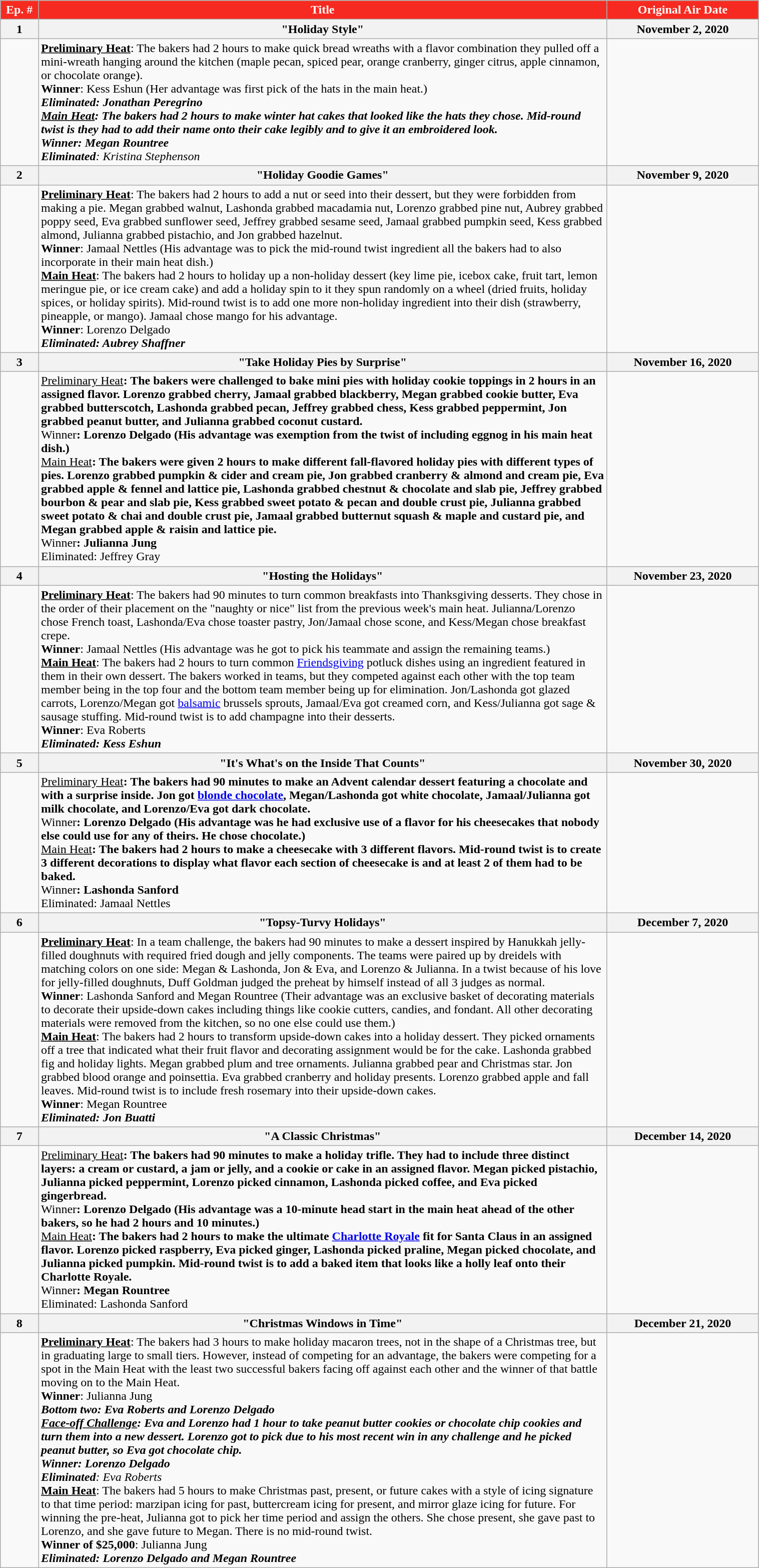<table class="wikitable plainrowheaders" style="width:80%;">
<tr>
<th style="background-color: #f62a20; color: #FFFFFF;" width=5%>Ep. #</th>
<th style="background-color: #f62a20; color: #FFFFFF;">Title</th>
<th style="background-color: #f62a20; color: #FFFFFF;" width=20%>Original Air Date</th>
</tr>
<tr>
<th align="center">1</th>
<th>"Holiday Style"</th>
<th>November 2, 2020</th>
</tr>
<tr>
<td></td>
<td><strong><u>Preliminary Heat</u></strong>: The bakers had 2 hours to make quick bread wreaths with a flavor combination they pulled off a mini-wreath hanging around the kitchen (maple pecan, spiced pear, orange cranberry, ginger citrus, apple cinnamon, or chocolate orange).<br><strong>Winner</strong>: Kess Eshun (Her advantage was first pick of the hats in the main heat.)<br><strong><em>Eliminated<strong>: Jonathan Peregrino<em><br></strong><u>Main Heat</u><strong>: The bakers had 2 hours to make winter hat cakes that looked like the hats they chose. Mid-round twist is they had to add their name onto their cake legibly and to give it an embroidered look.<br></strong>Winner<strong>: Megan Rountree<br></em></strong>Eliminated</strong>: Kristina Stephenson</em></td>
<td></td>
</tr>
<tr>
<th align="center">2</th>
<th>"Holiday Goodie Games"</th>
<th>November 9, 2020</th>
</tr>
<tr>
<td></td>
<td><strong><u>Preliminary Heat</u></strong>: The bakers had 2 hours to add a nut or seed into their dessert, but they were forbidden from making a pie. Megan grabbed walnut, Lashonda grabbed macadamia nut, Lorenzo grabbed pine nut, Aubrey grabbed poppy seed, Eva grabbed sunflower seed, Jeffrey grabbed sesame seed, Jamaal grabbed pumpkin seed, Kess grabbed almond, Julianna grabbed pistachio, and Jon grabbed hazelnut.<br><strong>Winner</strong>: Jamaal Nettles (His advantage was to pick the mid-round twist ingredient all the bakers had to also incorporate in their main heat dish.)<br><strong><u>Main Heat</u></strong>: The bakers had 2 hours to holiday up a non-holiday dessert (key lime pie, icebox cake, fruit tart, lemon meringue pie, or ice cream cake) and add a holiday spin to it they spun randomly on a wheel (dried fruits, holiday spices, or holiday spirits). Mid-round twist is to add one more non-holiday ingredient into their dish (strawberry, pineapple, or mango). Jamaal chose mango for his advantage.<br><strong>Winner</strong>: Lorenzo Delgado<br><strong><em>Eliminated<strong>: Aubrey Shaffner<em></td>
<td></td>
</tr>
<tr>
<th align="center">3</th>
<th>"Take Holiday Pies by Surprise"</th>
<th>November 16, 2020</th>
</tr>
<tr>
<td></td>
<td></strong><u>Preliminary Heat</u><strong>: The bakers were challenged to bake mini pies with holiday cookie toppings in 2 hours in an assigned flavor. Lorenzo grabbed cherry, Jamaal grabbed blackberry, Megan grabbed cookie butter, Eva grabbed butterscotch, Lashonda grabbed pecan, Jeffrey grabbed chess, Kess grabbed peppermint, Jon grabbed peanut butter, and Julianna grabbed coconut custard.<br></strong>Winner<strong>: Lorenzo Delgado (His advantage was exemption from the twist of including eggnog in his main heat dish.)<br></strong><u>Main Heat</u><strong>: The bakers were given 2 hours to make different fall-flavored holiday pies with different types of pies. Lorenzo grabbed pumpkin & cider and cream pie, Jon grabbed cranberry & almond and cream pie, Eva grabbed apple & fennel and lattice pie, Lashonda grabbed chestnut & chocolate and slab pie, Jeffrey grabbed bourbon & pear and slab pie, Kess grabbed sweet potato & pecan and double crust pie, Julianna grabbed sweet potato & chai and double crust pie, Jamaal grabbed butternut squash & maple and custard pie, and Megan grabbed apple & raisin and lattice pie.<br></strong>Winner<strong>: Julianna Jung<br></em></strong>Eliminated</strong>: Jeffrey Gray</em></td>
<td></td>
</tr>
<tr>
<th align="center">4</th>
<th>"Hosting the Holidays"</th>
<th>November 23, 2020</th>
</tr>
<tr>
<td></td>
<td><strong><u>Preliminary Heat</u></strong>: The bakers had 90 minutes to turn common breakfasts into Thanksgiving desserts. They chose in the order of their placement on the "naughty or nice" list from the previous week's main heat. Julianna/Lorenzo chose French toast, Lashonda/Eva chose toaster pastry, Jon/Jamaal chose scone, and Kess/Megan chose breakfast crepe.<br><strong>Winner</strong>: Jamaal Nettles (His advantage was he got to pick his teammate and assign the remaining teams.)<br><strong><u>Main Heat</u></strong>: The bakers had 2 hours to turn common <a href='#'>Friendsgiving</a> potluck dishes using an ingredient featured in them in their own dessert. The bakers worked in teams, but they competed against each other with the top team member being in the top four and the bottom team member being up for elimination. Jon/Lashonda got glazed carrots, Lorenzo/Megan got <a href='#'>balsamic</a> brussels sprouts, Jamaal/Eva got creamed corn, and Kess/Julianna got sage & sausage stuffing. Mid-round twist is to add champagne into their desserts.<br><strong>Winner</strong>: Eva Roberts<br><strong><em>Eliminated<strong>: Kess Eshun<em></td>
<td></td>
</tr>
<tr>
<th>5</th>
<th>"It's What's on the Inside That Counts"</th>
<th>November 30, 2020</th>
</tr>
<tr>
<td></td>
<td></strong><u>Preliminary Heat</u><strong>: The bakers had 90 minutes to make an Advent calendar dessert featuring a chocolate and with a surprise inside. Jon got <a href='#'>blonde chocolate</a>, Megan/Lashonda got white chocolate, Jamaal/Julianna got milk chocolate, and Lorenzo/Eva got dark chocolate.<br></strong>Winner<strong>: Lorenzo Delgado (His advantage was he had exclusive use of a flavor for his cheesecakes that nobody else could use for any of theirs. He chose chocolate.)<br></strong><u>Main Heat</u><strong>: The bakers had 2 hours to make a cheesecake with 3 different flavors. Mid-round twist is to create 3 different decorations to display what flavor each section of cheesecake is and at least 2 of them had to be baked.<br></strong>Winner<strong>: Lashonda Sanford<br></em></strong>Eliminated</strong>: Jamaal Nettles</em></td>
<td></td>
</tr>
<tr>
<th>6</th>
<th>"Topsy-Turvy Holidays"</th>
<th>December 7, 2020</th>
</tr>
<tr>
<td></td>
<td><strong><u>Preliminary Heat</u></strong>: In a team challenge, the bakers had 90 minutes to make a dessert inspired by Hanukkah jelly-filled doughnuts with required fried dough and jelly components. The teams were paired up by dreidels with matching colors on one side: Megan & Lashonda, Jon & Eva, and Lorenzo & Julianna. In a twist because of his love for jelly-filled doughnuts, Duff Goldman judged the preheat by himself instead of all 3 judges as normal.<br><strong>Winner</strong>: Lashonda Sanford and Megan Rountree (Their advantage was an exclusive basket of decorating materials to decorate their upside-down cakes including things like cookie cutters, candies, and fondant. All other decorating materials were removed from the kitchen, so no one else could use them.)<br><strong><u>Main Heat</u></strong>: The bakers had 2 hours to transform upside-down cakes into a holiday dessert. They picked ornaments off a tree that indicated what their fruit flavor and decorating assignment would be for the cake. Lashonda grabbed fig and holiday lights. Megan grabbed plum and tree ornaments. Julianna grabbed pear and Christmas star. Jon grabbed blood orange and poinsettia. Eva grabbed cranberry and holiday presents. Lorenzo grabbed apple and fall leaves. Mid-round twist is to include fresh rosemary into their upside-down cakes.<br><strong>Winner</strong>: Megan Rountree<br><strong><em>Eliminated<strong>: Jon Buatti<em></td>
<td></td>
</tr>
<tr>
<th>7</th>
<th>"A Classic Christmas"</th>
<th>December 14, 2020</th>
</tr>
<tr>
<td></td>
<td></strong><u>Preliminary Heat</u><strong>: The bakers had 90 minutes to make a holiday trifle. They had to include three distinct layers: a cream or custard, a jam or jelly, and a cookie or cake in an assigned flavor. Megan picked pistachio, Julianna picked peppermint, Lorenzo picked cinnamon, Lashonda picked coffee, and Eva picked gingerbread.<br></strong>Winner<strong>: Lorenzo Delgado (His advantage was a 10-minute head start in the main heat ahead of the other bakers, so he had 2 hours and 10 minutes.)<br></strong><u>Main Heat</u><strong>: The bakers had 2 hours to make the ultimate <a href='#'>Charlotte Royale</a> fit for Santa Claus in an assigned flavor. Lorenzo picked raspberry, Eva picked ginger, Lashonda picked praline, Megan picked chocolate, and Julianna picked pumpkin. Mid-round twist is to add a baked item that looks like a holly leaf onto their Charlotte Royale.<br></strong>Winner<strong>: Megan Rountree<br></em></strong>Eliminated</strong>: Lashonda Sanford</em></td>
<td></td>
</tr>
<tr>
<th>8</th>
<th>"Christmas Windows in Time"</th>
<th>December 21, 2020</th>
</tr>
<tr>
<td></td>
<td><strong><u>Preliminary Heat</u></strong>: The bakers had 3 hours to make holiday macaron trees, not in the shape of a Christmas tree, but in graduating large to small tiers. However, instead of competing for an advantage, the bakers were competing for a spot in the Main Heat with the least two successful bakers facing off against each other and the winner of that battle moving on to the Main Heat.<br><strong>Winner</strong>: Julianna Jung<br><strong><em>Bottom two<strong>: Eva Roberts<em> and </em>Lorenzo Delgado<em><br></strong><u>Face-off Challenge</u><strong>: Eva and Lorenzo had 1 hour to take peanut butter cookies or chocolate chip cookies and turn them into a new dessert. Lorenzo got to pick due to his most recent win in any challenge and he picked peanut butter, so Eva got chocolate chip.<br></strong>Winner<strong>: Lorenzo Delgado<br></em></strong>Eliminated</strong>: Eva Roberts</em><br><strong><u>Main Heat</u></strong>: The bakers had 5 hours to make Christmas past, present, or future cakes with a style of icing signature to that time period: marzipan icing for past, buttercream icing for present, and mirror glaze icing for future. For winning the pre-heat, Julianna got to pick her time period and assign the others. She chose present, she gave past to Lorenzo, and she gave future to Megan. There is no mid-round twist.<br><strong>Winner of $25,000</strong>: Julianna Jung<br><strong><em>Eliminated<strong>: Lorenzo Delgado<em> and </em>Megan Rountree<em></td>
<td></td>
</tr>
</table>
